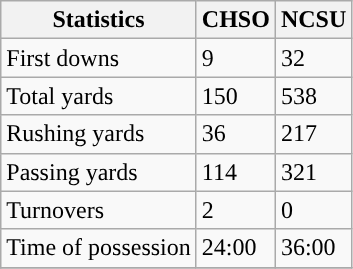<table class="wikitable">
<tr>
<th>Statistics</th>
<th>CHSO</th>
<th>NCSU</th>
</tr>
<tr>
<td>First downs</td>
<td>9</td>
<td>32</td>
</tr>
<tr>
<td>Total yards</td>
<td>150</td>
<td>538</td>
</tr>
<tr>
<td>Rushing yards</td>
<td>36</td>
<td>217</td>
</tr>
<tr>
<td>Passing yards</td>
<td>114</td>
<td>321</td>
</tr>
<tr>
<td>Turnovers</td>
<td>2</td>
<td>0</td>
</tr>
<tr>
<td>Time of possession</td>
<td>24:00</td>
<td>36:00</td>
</tr>
<tr>
</tr>
</table>
